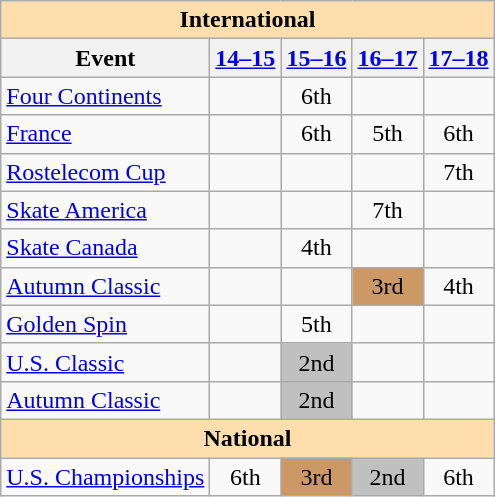<table class="wikitable" style="text-align:center">
<tr>
<th style="background-color: #ffdead; " colspan=5 align=center>International</th>
</tr>
<tr>
<th>Event</th>
<th><a href='#'>14–15</a></th>
<th><a href='#'>15–16</a></th>
<th><a href='#'>16–17</a></th>
<th><a href='#'>17–18</a></th>
</tr>
<tr>
<td align=left><a href='#'>Four Continents</a></td>
<td></td>
<td>6th</td>
<td></td>
<td></td>
</tr>
<tr>
<td align=left> <a href='#'>France</a></td>
<td></td>
<td>6th</td>
<td>5th</td>
<td>6th</td>
</tr>
<tr>
<td align=left> <a href='#'>Rostelecom Cup</a></td>
<td></td>
<td></td>
<td></td>
<td>7th</td>
</tr>
<tr>
<td align=left> <a href='#'>Skate America</a></td>
<td></td>
<td></td>
<td>7th</td>
<td></td>
</tr>
<tr>
<td align=left> <a href='#'>Skate Canada</a></td>
<td></td>
<td>4th</td>
<td></td>
<td></td>
</tr>
<tr>
<td align=left> <a href='#'>Autumn Classic</a></td>
<td></td>
<td></td>
<td bgcolor=cc9966>3rd</td>
<td>4th</td>
</tr>
<tr>
<td align=left> <a href='#'>Golden Spin</a></td>
<td></td>
<td>5th</td>
<td></td>
<td></td>
</tr>
<tr>
<td align=left> <a href='#'>U.S. Classic</a></td>
<td></td>
<td bgcolor=silver>2nd</td>
<td></td>
<td></td>
</tr>
<tr>
<td align=left><a href='#'>Autumn Classic</a></td>
<td></td>
<td bgcolor=silver>2nd</td>
<td></td>
<td></td>
</tr>
<tr>
<th style="background-color: #ffdead; " colspan=5 align=center>National</th>
</tr>
<tr>
<td align=left><a href='#'>U.S. Championships</a></td>
<td>6th</td>
<td bgcolor=cc9966>3rd</td>
<td bgcolor=silver>2nd</td>
<td>6th</td>
</tr>
</table>
